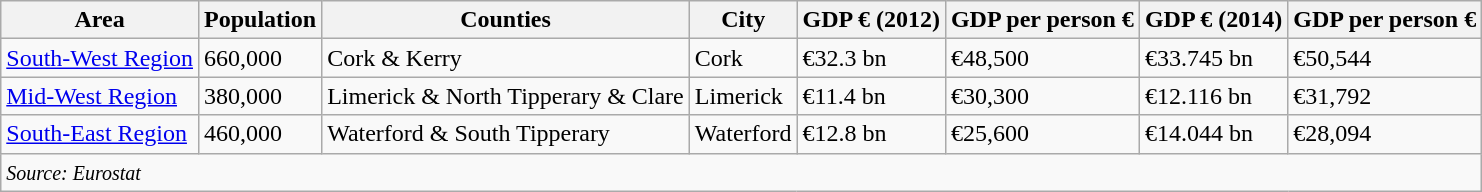<table class="wikitable sortable">
<tr>
<th>Area</th>
<th>Population</th>
<th>Counties</th>
<th>City</th>
<th>GDP € (2012)</th>
<th>GDP per person €</th>
<th>GDP € (2014)</th>
<th>GDP per person €</th>
</tr>
<tr>
<td><a href='#'>South-West Region</a></td>
<td>660,000</td>
<td>Cork & Kerry</td>
<td>Cork</td>
<td>€32.3 bn</td>
<td>€48,500</td>
<td>€33.745 bn</td>
<td>€50,544</td>
</tr>
<tr>
<td><a href='#'>Mid-West Region</a></td>
<td>380,000</td>
<td>Limerick & North Tipperary & Clare</td>
<td>Limerick</td>
<td>€11.4 bn</td>
<td>€30,300</td>
<td>€12.116 bn</td>
<td>€31,792</td>
</tr>
<tr>
<td><a href='#'>South-East Region</a></td>
<td>460,000</td>
<td>Waterford & South Tipperary</td>
<td>Waterford</td>
<td>€12.8 bn</td>
<td>€25,600</td>
<td>€14.044 bn</td>
<td>€28,094</td>
</tr>
<tr>
<td colspan = 8><small><em>Source: Eurostat</em></small></td>
</tr>
</table>
